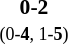<table style="width:100%;" cellspacing="1">
<tr>
<th width=25%></th>
<th width=10%></th>
<th width=25%></th>
</tr>
<tr style=font-size:90%>
<td align=right></td>
<td align=center><strong> 0-2 </strong><br><small>(0-<strong>4</strong>, 1-<strong>5</strong>)</small></td>
<td><strong> </strong></td>
</tr>
</table>
